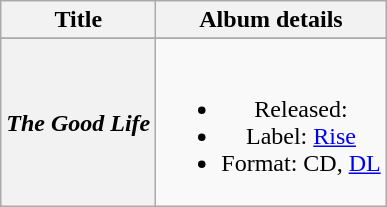<table class="wikitable plainrowheaders" style="text-align:center;">
<tr>
<th scope="col">Title</th>
<th scope="col">Album details</th>
</tr>
<tr>
</tr>
<tr>
<th scope="row"><em>The Good Life</em></th>
<td><br><ul><li>Released: </li><li>Label: <a href='#'>Rise</a></li><li>Format: CD, <a href='#'>DL</a></li></ul></td>
</tr>
</table>
